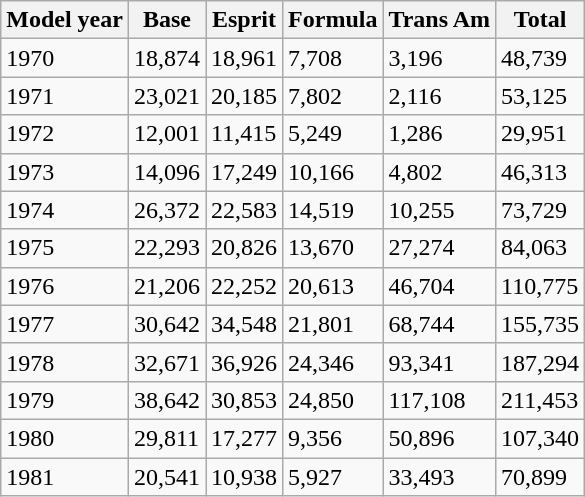<table class="wikitable">
<tr>
<th>Model year</th>
<th>Base</th>
<th>Esprit</th>
<th>Formula</th>
<th>Trans Am</th>
<th>Total</th>
</tr>
<tr>
<td>1970</td>
<td>18,874</td>
<td>18,961</td>
<td>7,708</td>
<td>3,196</td>
<td>48,739</td>
</tr>
<tr>
<td>1971</td>
<td>23,021</td>
<td>20,185</td>
<td>7,802</td>
<td>2,116</td>
<td>53,125</td>
</tr>
<tr>
<td>1972</td>
<td>12,001</td>
<td>11,415</td>
<td>5,249</td>
<td>1,286</td>
<td>29,951</td>
</tr>
<tr>
<td>1973</td>
<td>14,096</td>
<td>17,249</td>
<td>10,166</td>
<td>4,802</td>
<td>46,313</td>
</tr>
<tr>
<td>1974</td>
<td>26,372</td>
<td>22,583</td>
<td>14,519</td>
<td>10,255</td>
<td>73,729</td>
</tr>
<tr>
<td>1975</td>
<td>22,293</td>
<td>20,826</td>
<td>13,670</td>
<td>27,274</td>
<td>84,063</td>
</tr>
<tr>
<td>1976</td>
<td>21,206</td>
<td>22,252</td>
<td>20,613</td>
<td>46,704</td>
<td>110,775</td>
</tr>
<tr>
<td>1977</td>
<td>30,642</td>
<td>34,548</td>
<td>21,801</td>
<td>68,744</td>
<td>155,735</td>
</tr>
<tr>
<td>1978</td>
<td>32,671</td>
<td>36,926</td>
<td>24,346</td>
<td>93,341</td>
<td>187,294</td>
</tr>
<tr>
<td>1979</td>
<td>38,642</td>
<td>30,853</td>
<td>24,850</td>
<td>117,108</td>
<td>211,453</td>
</tr>
<tr>
<td>1980</td>
<td>29,811</td>
<td>17,277</td>
<td>9,356</td>
<td>50,896</td>
<td>107,340</td>
</tr>
<tr>
<td>1981</td>
<td>20,541</td>
<td>10,938</td>
<td>5,927</td>
<td>33,493</td>
<td>70,899</td>
</tr>
</table>
